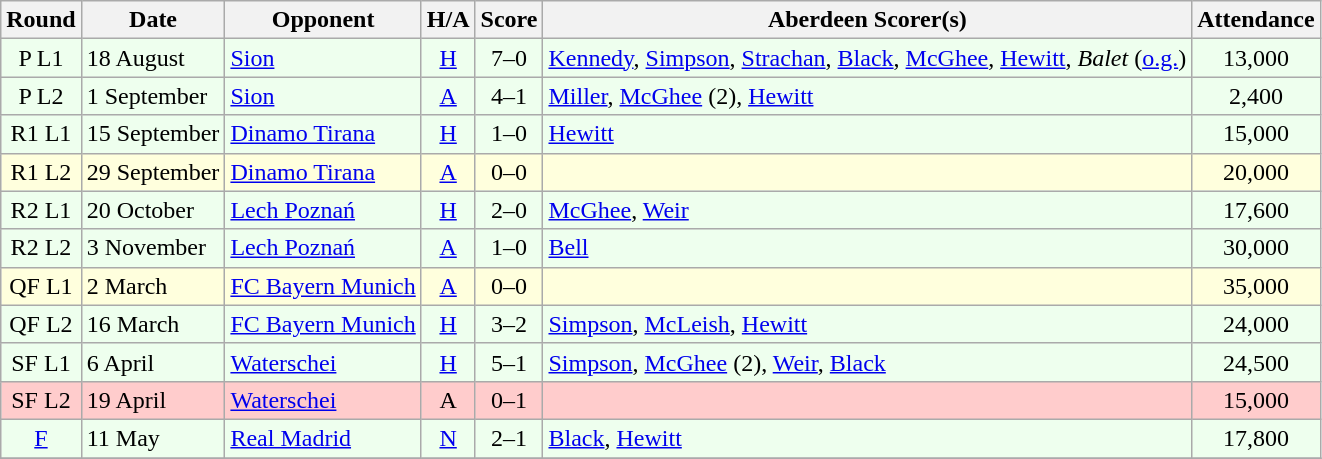<table class="wikitable" style="text-align:center">
<tr>
<th>Round</th>
<th>Date</th>
<th>Opponent</th>
<th>H/A</th>
<th>Score</th>
<th>Aberdeen Scorer(s)</th>
<th>Attendance</th>
</tr>
<tr bgcolor=#EEFFEE>
<td>P L1</td>
<td align=left>18 August</td>
<td align=left> <a href='#'>Sion</a></td>
<td><a href='#'>H</a></td>
<td>7–0</td>
<td align=left><a href='#'>Kennedy</a>, <a href='#'>Simpson</a>, <a href='#'>Strachan</a>, <a href='#'>Black</a>, <a href='#'>McGhee</a>, <a href='#'>Hewitt</a>, <em>Balet</em> (<a href='#'>o.g.</a>)</td>
<td>13,000</td>
</tr>
<tr bgcolor=#EEFFEE>
<td>P L2</td>
<td align=left>1 September</td>
<td align=left> <a href='#'>Sion</a></td>
<td><a href='#'>A</a></td>
<td>4–1</td>
<td align=left><a href='#'>Miller</a>, <a href='#'>McGhee</a> (2), <a href='#'>Hewitt</a></td>
<td>2,400</td>
</tr>
<tr bgcolor=#EEFFEE>
<td>R1 L1</td>
<td align=left>15 September</td>
<td align=left> <a href='#'>Dinamo Tirana</a></td>
<td><a href='#'>H</a></td>
<td>1–0</td>
<td align=left><a href='#'>Hewitt</a></td>
<td>15,000</td>
</tr>
<tr bgcolor=#FFFFDD>
<td>R1 L2</td>
<td align=left>29 September</td>
<td align=left> <a href='#'>Dinamo Tirana</a></td>
<td><a href='#'>A</a></td>
<td>0–0</td>
<td align=left></td>
<td>20,000</td>
</tr>
<tr bgcolor=#EEFFEE>
<td>R2 L1</td>
<td align=left>20 October</td>
<td align=left> <a href='#'>Lech Poznań</a></td>
<td><a href='#'>H</a></td>
<td>2–0</td>
<td align=left><a href='#'>McGhee</a>, <a href='#'>Weir</a></td>
<td>17,600</td>
</tr>
<tr bgcolor=#EEFFEE>
<td>R2 L2</td>
<td align=left>3 November</td>
<td align=left> <a href='#'>Lech Poznań</a></td>
<td><a href='#'>A</a></td>
<td>1–0</td>
<td align=left><a href='#'>Bell</a></td>
<td>30,000</td>
</tr>
<tr bgcolor=#FFFFDD>
<td>QF L1</td>
<td align=left>2 March</td>
<td align=left> <a href='#'>FC Bayern Munich</a></td>
<td><a href='#'>A</a></td>
<td>0–0</td>
<td align=left></td>
<td>35,000</td>
</tr>
<tr bgcolor=#EEFFEE>
<td>QF L2</td>
<td align=left>16 March</td>
<td align=left> <a href='#'>FC Bayern Munich</a></td>
<td><a href='#'>H</a></td>
<td>3–2</td>
<td align=left><a href='#'>Simpson</a>, <a href='#'>McLeish</a>, <a href='#'>Hewitt</a></td>
<td>24,000</td>
</tr>
<tr bgcolor=#EEFFEE>
<td>SF L1</td>
<td align=left>6 April</td>
<td align=left> <a href='#'>Waterschei</a></td>
<td><a href='#'>H</a></td>
<td>5–1</td>
<td align=left><a href='#'>Simpson</a>, <a href='#'>McGhee</a> (2), <a href='#'>Weir</a>, <a href='#'>Black</a></td>
<td>24,500</td>
</tr>
<tr bgcolor=#FFCCCC>
<td>SF L2</td>
<td align=left>19 April</td>
<td align=left> <a href='#'>Waterschei</a></td>
<td>A</td>
<td>0–1</td>
<td align=left></td>
<td>15,000</td>
</tr>
<tr bgcolor=#EEFFEE>
<td><a href='#'>F</a></td>
<td align=left>11 May</td>
<td align=left> <a href='#'>Real Madrid</a></td>
<td><a href='#'>N</a></td>
<td>2–1</td>
<td align=left><a href='#'>Black</a>, <a href='#'>Hewitt</a></td>
<td>17,800</td>
</tr>
<tr>
</tr>
</table>
